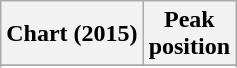<table class="wikitable sortable plainrowheaders" style="text-align:center">
<tr>
<th>Chart (2015)</th>
<th>Peak<br>position</th>
</tr>
<tr>
</tr>
<tr>
</tr>
</table>
